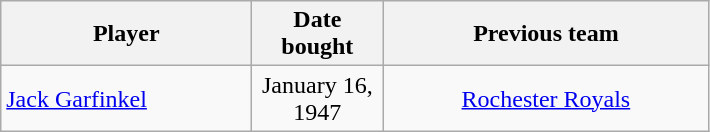<table class="wikitable" style="text-align:center">
<tr>
<th style="width:160px">Player</th>
<th style="width:80px">Date bought</th>
<th style="width:210px">Previous team</th>
</tr>
<tr>
<td align=left><a href='#'>Jack Garfinkel</a></td>
<td>January 16, 1947</td>
<td><a href='#'>Rochester Royals</a></td>
</tr>
</table>
